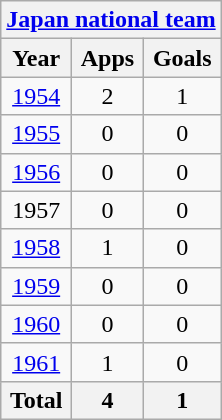<table class="wikitable" style="text-align:center">
<tr>
<th colspan=3><a href='#'>Japan national team</a></th>
</tr>
<tr>
<th>Year</th>
<th>Apps</th>
<th>Goals</th>
</tr>
<tr>
<td><a href='#'>1954</a></td>
<td>2</td>
<td>1</td>
</tr>
<tr>
<td><a href='#'>1955</a></td>
<td>0</td>
<td>0</td>
</tr>
<tr>
<td><a href='#'>1956</a></td>
<td>0</td>
<td>0</td>
</tr>
<tr>
<td>1957</td>
<td>0</td>
<td>0</td>
</tr>
<tr>
<td><a href='#'>1958</a></td>
<td>1</td>
<td>0</td>
</tr>
<tr>
<td><a href='#'>1959</a></td>
<td>0</td>
<td>0</td>
</tr>
<tr>
<td><a href='#'>1960</a></td>
<td>0</td>
<td>0</td>
</tr>
<tr>
<td><a href='#'>1961</a></td>
<td>1</td>
<td>0</td>
</tr>
<tr>
<th>Total</th>
<th>4</th>
<th>1</th>
</tr>
</table>
